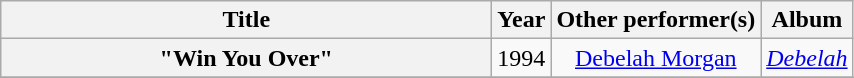<table class="wikitable plainrowheaders" style="text-align:center;">
<tr>
<th scope="col" style="width:20em;">Title</th>
<th scope="col">Year</th>
<th scope="col">Other performer(s)</th>
<th scope="col">Album</th>
</tr>
<tr>
<th scope="row">"Win You Over"</th>
<td>1994</td>
<td><a href='#'>Debelah Morgan</a></td>
<td><em><a href='#'>Debelah</a></em></td>
</tr>
<tr>
</tr>
</table>
